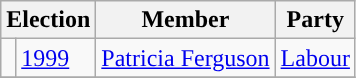<table class="wikitable">
<tr>
<th colspan="2">Election</th>
<th>Member</th>
<th>Party</th>
</tr>
<tr>
<td style="background-color: "></td>
<td><a href='#'>1999</a></td>
<td><a href='#'>Patricia Ferguson</a></td>
<td><a href='#'>Labour</a></td>
</tr>
<tr>
</tr>
</table>
